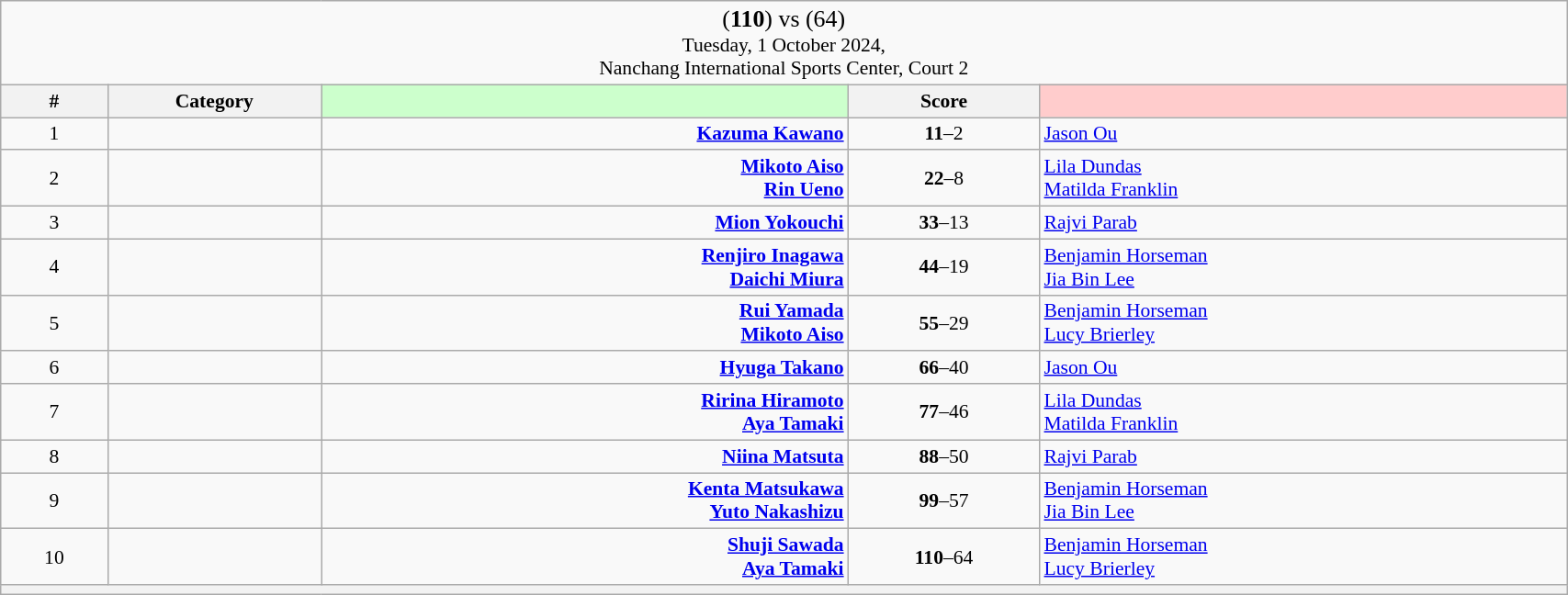<table class="wikitable mw-collapsible mw-collapsed" style="font-size:90%; text-align:center" width="90%">
<tr>
<td colspan="5"><big>(<strong>110</strong>) <strong></strong> vs  (64)</big><br>Tuesday, 1 October 2024, <br>Nanchang International Sports Center, Court 2</td>
</tr>
<tr>
<th width="25">#</th>
<th width="50">Category</th>
<th style="background-color:#CCFFCC" width="150"></th>
<th width="50">Score<br></th>
<th style="background-color:#FFCCCC" width="150"></th>
</tr>
<tr>
<td>1</td>
<td></td>
<td align="right"><strong><a href='#'>Kazuma Kawano</a> </strong></td>
<td><strong>11</strong>–2<br></td>
<td align="left"> <a href='#'>Jason Ou</a></td>
</tr>
<tr>
<td>2</td>
<td></td>
<td align="right"><strong><a href='#'>Mikoto Aiso</a> <br><a href='#'>Rin Ueno</a> </strong></td>
<td><strong>22</strong>–8<br></td>
<td align="left"> <a href='#'>Lila Dundas</a><br> <a href='#'>Matilda Franklin</a></td>
</tr>
<tr>
<td>3</td>
<td></td>
<td align="right"><strong><a href='#'>Mion Yokouchi</a> </strong></td>
<td><strong>33</strong>–13<br></td>
<td align="left"> <a href='#'>Rajvi Parab</a></td>
</tr>
<tr>
<td>4</td>
<td></td>
<td align="right"><strong><a href='#'>Renjiro Inagawa</a> <br><a href='#'> Daichi Miura</a> </strong></td>
<td><strong>44</strong>–19<br></td>
<td align="left"> <a href='#'>Benjamin Horseman</a><br> <a href='#'>Jia Bin Lee</a></td>
</tr>
<tr>
<td>5</td>
<td></td>
<td align="right"><strong><a href='#'>Rui Yamada</a> <br><a href='#'>Mikoto Aiso</a> </strong></td>
<td><strong>55</strong>–29<br></td>
<td align="left"> <a href='#'>Benjamin Horseman</a><br> <a href='#'>Lucy Brierley</a></td>
</tr>
<tr>
<td>6</td>
<td></td>
<td align="right"><strong><a href='#'>Hyuga Takano</a> </strong></td>
<td><strong>66</strong>–40<br></td>
<td align="left"> <a href='#'>Jason Ou</a></td>
</tr>
<tr>
<td>7</td>
<td></td>
<td align="right"><strong><a href='#'>Ririna Hiramoto</a> <br><a href='#'>Aya Tamaki</a> </strong></td>
<td><strong>77</strong>–46<br></td>
<td align="left"> <a href='#'>Lila Dundas</a><br> <a href='#'>Matilda Franklin</a></td>
</tr>
<tr>
<td>8</td>
<td></td>
<td align="right"><strong><a href='#'>Niina Matsuta</a> </strong></td>
<td><strong>88</strong>–50<br></td>
<td align="left"> <a href='#'>Rajvi Parab</a></td>
</tr>
<tr>
<td>9</td>
<td></td>
<td align="right"><strong><a href='#'>Kenta Matsukawa</a> <br><a href='#'>Yuto Nakashizu</a> </strong></td>
<td><strong>99</strong>–57<br></td>
<td align="left"> <a href='#'>Benjamin Horseman</a><br> <a href='#'>Jia Bin Lee</a></td>
</tr>
<tr>
<td>10</td>
<td></td>
<td align="right"><strong><a href='#'>Shuji Sawada</a> <br><a href='#'>Aya Tamaki</a> </strong></td>
<td><strong>110</strong>–64<br></td>
<td align="left"> <a href='#'>Benjamin Horseman</a><br> <a href='#'>Lucy Brierley</a></td>
</tr>
<tr>
<th colspan="5"></th>
</tr>
</table>
